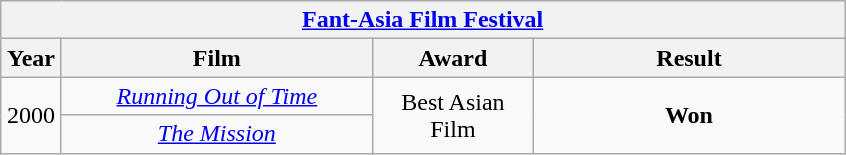<table class="wikitable">
<tr>
<th colspan="5" align="center"><a href='#'>Fant-Asia Film Festival</a></th>
</tr>
<tr>
<th width="33">Year</th>
<th width="200">Film</th>
<th width="100">Award</th>
<th width="200">Result</th>
</tr>
<tr>
<td align="center" rowspan="2">2000</td>
<td align="center"><em><a href='#'>Running Out of Time</a></em></td>
<td align="center" rowspan="2">Best Asian Film</td>
<td align="center" rowspan="2"><strong>Won</strong></td>
</tr>
<tr>
<td align="center"><em><a href='#'>The Mission</a></em></td>
</tr>
</table>
